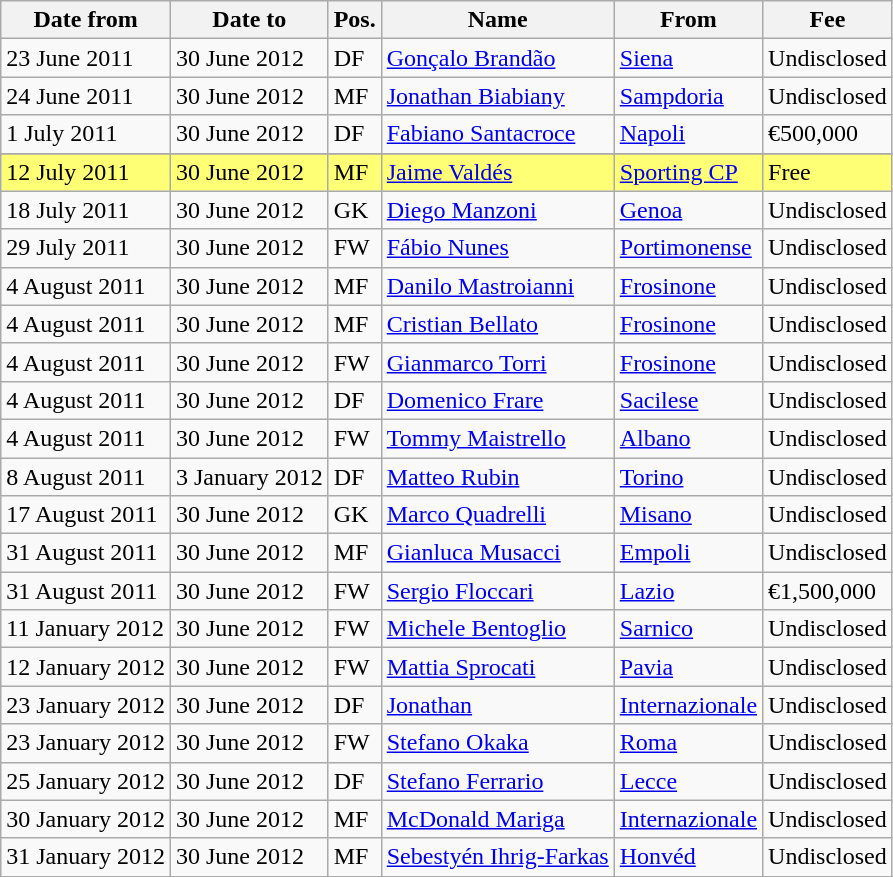<table class="wikitable">
<tr>
<th>Date from</th>
<th>Date to</th>
<th>Pos.</th>
<th>Name</th>
<th>From</th>
<th>Fee</th>
</tr>
<tr>
<td>23 June 2011</td>
<td>30 June 2012</td>
<td>DF</td>
<td> <a href='#'>Gonçalo Brandão</a></td>
<td> <a href='#'>Siena</a></td>
<td>Undisclosed</td>
</tr>
<tr>
<td>24 June 2011</td>
<td>30 June 2012</td>
<td>MF</td>
<td> <a href='#'>Jonathan Biabiany</a></td>
<td> <a href='#'>Sampdoria</a></td>
<td>Undisclosed</td>
</tr>
<tr>
<td>1 July 2011</td>
<td>30 June 2012</td>
<td>DF</td>
<td> <a href='#'>Fabiano Santacroce</a></td>
<td> <a href='#'>Napoli</a></td>
<td>€500,000</td>
</tr>
<tr>
</tr>
<tr style="background: #FFFF75;">
<td>12 July 2011</td>
<td>30 June 2012</td>
<td>MF</td>
<td> <a href='#'>Jaime Valdés</a></td>
<td> <a href='#'>Sporting CP</a></td>
<td>Free</td>
</tr>
<tr>
<td>18 July 2011</td>
<td>30 June 2012</td>
<td>GK</td>
<td> <a href='#'>Diego Manzoni</a></td>
<td> <a href='#'>Genoa</a></td>
<td>Undisclosed</td>
</tr>
<tr>
<td>29 July 2011</td>
<td>30 June 2012</td>
<td>FW</td>
<td> <a href='#'>Fábio Nunes</a></td>
<td> <a href='#'>Portimonense</a></td>
<td>Undisclosed</td>
</tr>
<tr>
<td>4 August 2011</td>
<td>30 June 2012</td>
<td>MF</td>
<td> <a href='#'>Danilo Mastroianni</a></td>
<td> <a href='#'>Frosinone</a></td>
<td>Undisclosed</td>
</tr>
<tr>
<td>4 August 2011</td>
<td>30 June 2012</td>
<td>MF</td>
<td> <a href='#'>Cristian Bellato</a></td>
<td> <a href='#'>Frosinone</a></td>
<td>Undisclosed</td>
</tr>
<tr>
<td>4 August 2011</td>
<td>30 June 2012</td>
<td>FW</td>
<td> <a href='#'>Gianmarco Torri</a></td>
<td> <a href='#'>Frosinone</a></td>
<td>Undisclosed</td>
</tr>
<tr>
<td>4 August 2011</td>
<td>30 June 2012</td>
<td>DF</td>
<td> <a href='#'>Domenico Frare</a></td>
<td> <a href='#'>Sacilese</a></td>
<td>Undisclosed</td>
</tr>
<tr>
<td>4 August 2011</td>
<td>30 June 2012</td>
<td>FW</td>
<td> <a href='#'>Tommy Maistrello</a></td>
<td> <a href='#'>Albano</a></td>
<td>Undisclosed</td>
</tr>
<tr>
<td>8 August 2011</td>
<td>3 January 2012</td>
<td>DF</td>
<td> <a href='#'>Matteo Rubin</a></td>
<td> <a href='#'>Torino</a></td>
<td>Undisclosed</td>
</tr>
<tr>
<td>17 August 2011</td>
<td>30 June 2012</td>
<td>GK</td>
<td> <a href='#'>Marco Quadrelli</a></td>
<td> <a href='#'>Misano</a></td>
<td>Undisclosed</td>
</tr>
<tr>
<td>31 August 2011</td>
<td>30 June 2012</td>
<td>MF</td>
<td> <a href='#'>Gianluca Musacci</a></td>
<td> <a href='#'>Empoli</a></td>
<td>Undisclosed</td>
</tr>
<tr>
<td>31 August 2011</td>
<td>30 June 2012</td>
<td>FW</td>
<td> <a href='#'>Sergio Floccari</a></td>
<td> <a href='#'>Lazio</a></td>
<td>€1,500,000</td>
</tr>
<tr>
<td>11 January 2012</td>
<td>30 June 2012</td>
<td>FW</td>
<td> <a href='#'>Michele Bentoglio</a></td>
<td> <a href='#'>Sarnico</a></td>
<td>Undisclosed</td>
</tr>
<tr>
<td>12 January 2012</td>
<td>30 June 2012</td>
<td>FW</td>
<td> <a href='#'>Mattia Sprocati</a></td>
<td> <a href='#'>Pavia</a></td>
<td>Undisclosed</td>
</tr>
<tr>
<td>23 January 2012</td>
<td>30 June 2012</td>
<td>DF</td>
<td> <a href='#'>Jonathan</a></td>
<td> <a href='#'>Internazionale</a></td>
<td>Undisclosed</td>
</tr>
<tr>
<td>23 January 2012</td>
<td>30 June 2012</td>
<td>FW</td>
<td> <a href='#'>Stefano Okaka</a></td>
<td> <a href='#'>Roma</a></td>
<td>Undisclosed</td>
</tr>
<tr>
<td>25 January 2012</td>
<td>30 June 2012</td>
<td>DF</td>
<td> <a href='#'>Stefano Ferrario</a></td>
<td> <a href='#'>Lecce</a></td>
<td>Undisclosed</td>
</tr>
<tr>
<td>30 January 2012</td>
<td>30 June 2012</td>
<td>MF</td>
<td> <a href='#'>McDonald Mariga</a></td>
<td> <a href='#'>Internazionale</a></td>
<td>Undisclosed</td>
</tr>
<tr>
<td>31 January 2012</td>
<td>30 June 2012</td>
<td>MF</td>
<td> <a href='#'>Sebestyén Ihrig-Farkas</a></td>
<td> <a href='#'>Honvéd</a></td>
<td>Undisclosed</td>
</tr>
<tr>
</tr>
</table>
